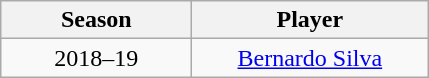<table class="wikitable">
<tr>
<th style="width:120px;">Season</th>
<th style="width:150px;">Player</th>
</tr>
<tr>
<td style="text-align:center;">2018–19</td>
<td style="text-align:center;"> <a href='#'>Bernardo Silva</a></td>
</tr>
</table>
